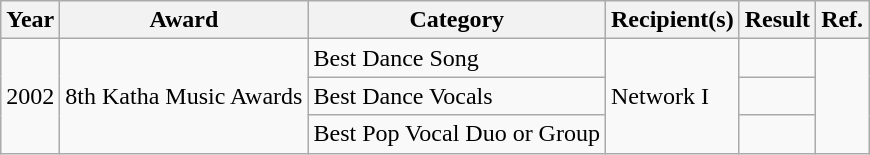<table class="wikitable sortable">
<tr>
<th>Year</th>
<th>Award</th>
<th>Category</th>
<th>Recipient(s)</th>
<th>Result</th>
<th><abbr>Ref.</abbr></th>
</tr>
<tr>
<td rowspan="3">2002</td>
<td rowspan="3">8th Katha Music Awards</td>
<td>Best Dance Song</td>
<td rowspan="3">Network I</td>
<td></td>
<td rowspan="3"></td>
</tr>
<tr>
<td>Best Dance Vocals</td>
<td></td>
</tr>
<tr>
<td>Best Pop Vocal Duo or Group</td>
<td></td>
</tr>
</table>
